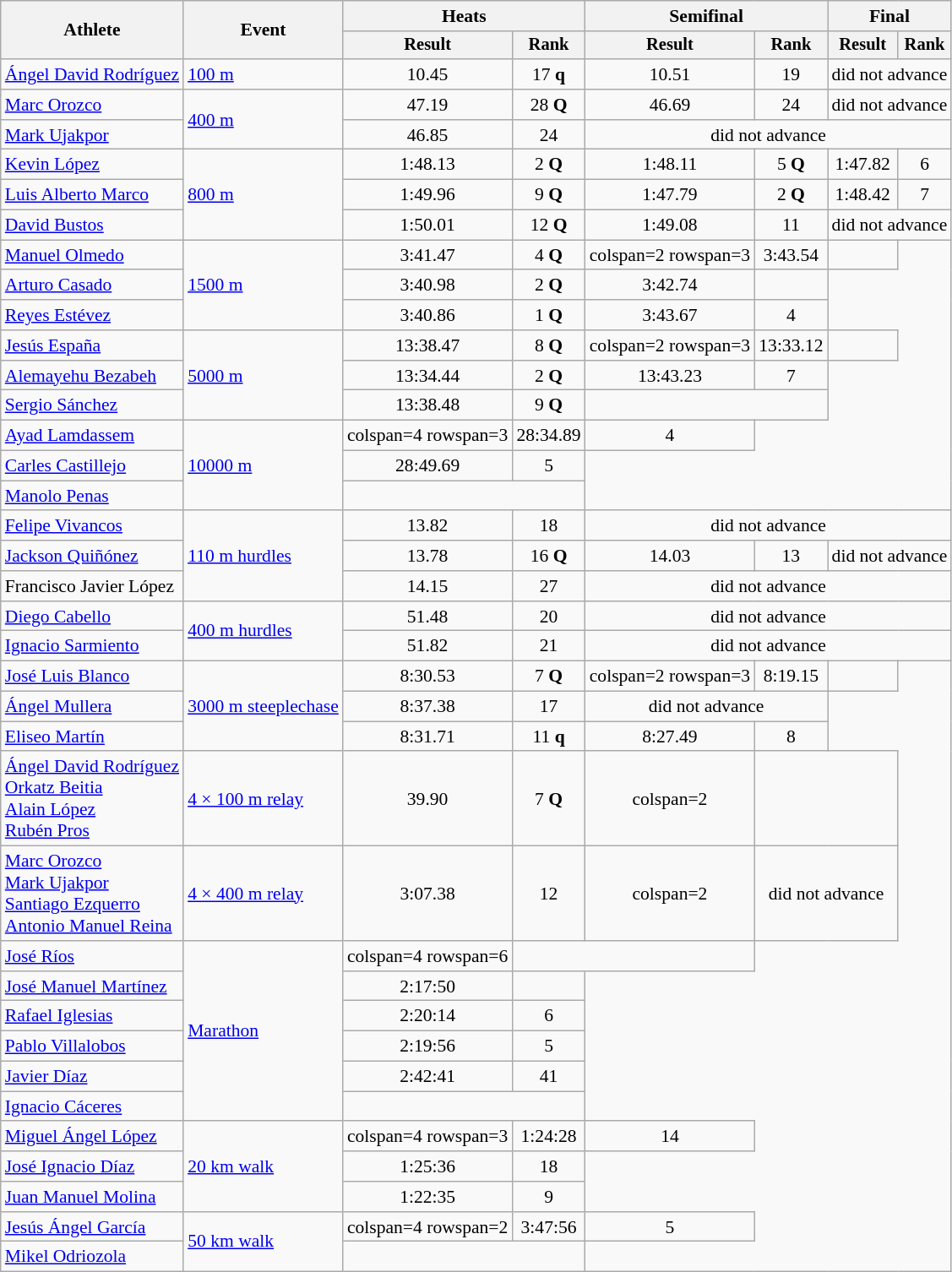<table class="wikitable" style="font-size:90%">
<tr>
<th rowspan="2">Athlete</th>
<th rowspan="2">Event</th>
<th colspan="2">Heats</th>
<th colspan="2">Semifinal</th>
<th colspan="2">Final</th>
</tr>
<tr style="font-size:95%">
<th>Result</th>
<th>Rank</th>
<th>Result</th>
<th>Rank</th>
<th>Result</th>
<th>Rank</th>
</tr>
<tr align=center>
<td align=left><a href='#'>Ángel David Rodríguez</a></td>
<td align=left><a href='#'>100 m</a></td>
<td>10.45</td>
<td>17 <strong>q</strong></td>
<td>10.51</td>
<td>19</td>
<td colspan=2>did not advance</td>
</tr>
<tr align=center>
<td align=left><a href='#'>Marc Orozco</a></td>
<td align=left rowspan=2><a href='#'>400 m</a></td>
<td>47.19</td>
<td>28 <strong>Q</strong></td>
<td>46.69</td>
<td>24</td>
<td colspan=2>did not advance</td>
</tr>
<tr align=center>
<td align=left><a href='#'>Mark Ujakpor</a></td>
<td>46.85 <strong></strong></td>
<td>24</td>
<td colspan="4">did not advance</td>
</tr>
<tr align=center>
<td align=left><a href='#'>Kevin López</a></td>
<td align=left rowspan=3><a href='#'>800 m</a></td>
<td>1:48.13</td>
<td>2 <strong>Q</strong></td>
<td>1:48.11</td>
<td>5 <strong>Q</strong></td>
<td>1:47.82</td>
<td>6</td>
</tr>
<tr align=center>
<td align=left><a href='#'>Luis Alberto Marco</a></td>
<td>1:49.96</td>
<td>9 <strong>Q</strong></td>
<td>1:47.79</td>
<td>2 <strong>Q</strong></td>
<td>1:48.42</td>
<td>7</td>
</tr>
<tr align=center>
<td align=left><a href='#'>David Bustos</a></td>
<td>1:50.01</td>
<td>12 <strong>Q</strong></td>
<td>1:49.08</td>
<td>11</td>
<td colspan=2>did not advance</td>
</tr>
<tr align=center>
<td align=left><a href='#'>Manuel Olmedo</a></td>
<td align=left rowspan=3><a href='#'>1500 m</a></td>
<td>3:41.47</td>
<td>4 <strong>Q</strong></td>
<td>colspan=2 rowspan=3 </td>
<td>3:43.54</td>
<td></td>
</tr>
<tr align=center>
<td align=left><a href='#'>Arturo Casado</a></td>
<td>3:40.98</td>
<td>2 <strong>Q</strong></td>
<td>3:42.74</td>
<td></td>
</tr>
<tr align=center>
<td align=left><a href='#'>Reyes Estévez</a></td>
<td>3:40.86</td>
<td>1 <strong>Q</strong></td>
<td>3:43.67</td>
<td>4</td>
</tr>
<tr align=center>
<td align=left><a href='#'>Jesús España</a></td>
<td align=left rowspan=3><a href='#'>5000 m</a></td>
<td>13:38.47</td>
<td>8 <strong>Q</strong></td>
<td>colspan=2 rowspan=3 </td>
<td>13:33.12</td>
<td></td>
</tr>
<tr align=center>
<td align=left><a href='#'>Alemayehu Bezabeh</a></td>
<td>13:34.44</td>
<td>2 <strong>Q</strong></td>
<td>13:43.23</td>
<td>7</td>
</tr>
<tr align=center>
<td align=left><a href='#'>Sergio Sánchez</a></td>
<td>13:38.48</td>
<td>9 <strong>Q</strong></td>
<td colspan=2></td>
</tr>
<tr align=center>
<td align=left><a href='#'>Ayad Lamdassem</a></td>
<td align=left rowspan=3><a href='#'>10000 m</a></td>
<td>colspan=4 rowspan=3 </td>
<td>28:34.89</td>
<td>4</td>
</tr>
<tr align=center>
<td align=left><a href='#'>Carles Castillejo</a></td>
<td>28:49.69 <strong></strong></td>
<td>5</td>
</tr>
<tr align=center>
<td align=left><a href='#'>Manolo Penas</a></td>
<td colspan=2></td>
</tr>
<tr align=center>
<td align=left><a href='#'>Felipe Vivancos</a></td>
<td align=left rowspan=3><a href='#'>110 m hurdles</a></td>
<td>13.82</td>
<td>18</td>
<td colspan=4>did not advance</td>
</tr>
<tr align=center>
<td align=left><a href='#'>Jackson Quiñónez</a></td>
<td>13.78</td>
<td>16 <strong>Q</strong></td>
<td>14.03</td>
<td>13</td>
<td colspan=2>did not advance</td>
</tr>
<tr align=center>
<td align=left>Francisco Javier López</td>
<td>14.15</td>
<td>27</td>
<td colspan=4>did not advance</td>
</tr>
<tr align=center>
<td align=left><a href='#'>Diego Cabello</a></td>
<td align=left rowspan=2><a href='#'>400 m hurdles</a></td>
<td>51.48</td>
<td>20</td>
<td colspan=4>did not advance</td>
</tr>
<tr align=center>
<td align=left><a href='#'>Ignacio Sarmiento</a></td>
<td>51.82</td>
<td>21</td>
<td colspan=4>did not advance</td>
</tr>
<tr align=center>
<td align=left><a href='#'>José Luis Blanco</a></td>
<td align=left rowspan=3><a href='#'>3000 m steeplechase</a></td>
<td>8:30.53</td>
<td>7 <strong>Q</strong></td>
<td>colspan=2 rowspan=3 </td>
<td>8:19.15 <strong></strong></td>
<td></td>
</tr>
<tr align=center>
<td align=left><a href='#'>Ángel Mullera</a></td>
<td>8:37.38</td>
<td>17</td>
<td colspan=2>did not advance</td>
</tr>
<tr align=center>
<td align=left><a href='#'>Eliseo Martín</a></td>
<td>8:31.71</td>
<td>11 <strong>q</strong></td>
<td>8:27.49</td>
<td>8</td>
</tr>
<tr align=center>
<td align=left><a href='#'>Ángel David Rodríguez</a><br><a href='#'>Orkatz Beitia</a><br><a href='#'>Alain López</a><br><a href='#'>Rubén Pros</a></td>
<td align=left><a href='#'>4 × 100 m relay</a></td>
<td>39.90</td>
<td>7 <strong>Q</strong></td>
<td>colspan=2 </td>
<td colspan=2></td>
</tr>
<tr align=center>
<td align=left><a href='#'>Marc Orozco</a><br><a href='#'>Mark Ujakpor</a><br><a href='#'>Santiago Ezquerro</a><br><a href='#'>Antonio Manuel Reina</a></td>
<td align=left><a href='#'>4 × 400 m relay</a></td>
<td>3:07.38</td>
<td>12</td>
<td>colspan=2 </td>
<td colspan=2>did not advance</td>
</tr>
<tr align=center>
<td align=left><a href='#'>José Ríos</a></td>
<td align=left rowspan=6><a href='#'>Marathon</a></td>
<td>colspan=4 rowspan=6 </td>
<td colspan=2></td>
</tr>
<tr align=center>
<td align=left><a href='#'>José Manuel Martínez</a></td>
<td>2:17:50</td>
<td></td>
</tr>
<tr align=center>
<td align=left><a href='#'>Rafael Iglesias</a></td>
<td>2:20:14</td>
<td>6</td>
</tr>
<tr align=center>
<td align=left><a href='#'>Pablo Villalobos</a></td>
<td>2:19:56</td>
<td>5</td>
</tr>
<tr align=center>
<td align=left><a href='#'>Javier Díaz</a></td>
<td>2:42:41</td>
<td>41</td>
</tr>
<tr align=center>
<td align=left><a href='#'>Ignacio Cáceres</a></td>
<td colspan=2></td>
</tr>
<tr align=center>
<td align=left><a href='#'>Miguel Ángel López</a></td>
<td align=left rowspan=3><a href='#'>20 km walk</a></td>
<td>colspan=4 rowspan=3 </td>
<td>1:24:28</td>
<td>14</td>
</tr>
<tr align=center>
<td align=left><a href='#'>José Ignacio Díaz</a></td>
<td>1:25:36</td>
<td>18</td>
</tr>
<tr align=center>
<td align=left><a href='#'>Juan Manuel Molina</a></td>
<td>1:22:35</td>
<td>9</td>
</tr>
<tr align=center>
<td align=left><a href='#'>Jesús Ángel García</a></td>
<td align=left rowspan=2><a href='#'>50 km walk</a></td>
<td>colspan=4 rowspan=2 </td>
<td>3:47:56 <strong></strong></td>
<td>5</td>
</tr>
<tr align=center>
<td align=left><a href='#'>Mikel Odriozola</a></td>
<td colspan=2></td>
</tr>
</table>
